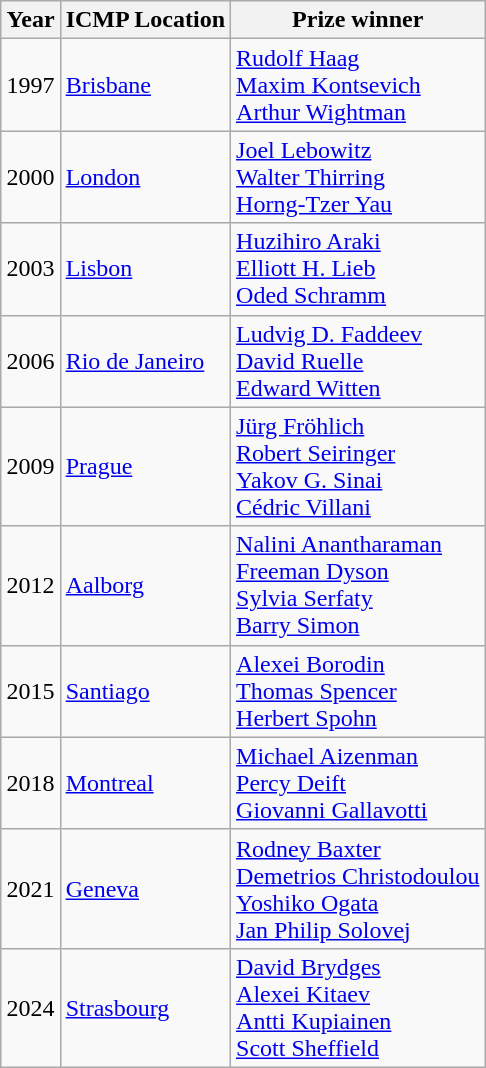<table class="wikitable sortable" style="margin: 1ex auto 1ex auto">
<tr>
<th>Year</th>
<th class="unsortable">ICMP Location</th>
<th class="unsortable">Prize winner</th>
</tr>
<tr>
<td>1997</td>
<td><a href='#'>Brisbane</a></td>
<td> <a href='#'>Rudolf Haag</a> <br>  <a href='#'>Maxim Kontsevich</a> <br>  <a href='#'>Arthur Wightman</a></td>
</tr>
<tr>
<td>2000</td>
<td><a href='#'>London</a></td>
<td> <a href='#'>Joel Lebowitz</a> <br>  <a href='#'>Walter Thirring</a> <br>  <a href='#'>Horng-Tzer Yau</a></td>
</tr>
<tr>
<td>2003</td>
<td><a href='#'>Lisbon</a></td>
<td> <a href='#'>Huzihiro Araki</a> <br>  <a href='#'>Elliott H. Lieb</a> <br>  <a href='#'>Oded Schramm</a></td>
</tr>
<tr>
<td>2006</td>
<td><a href='#'>Rio de Janeiro</a></td>
<td> <a href='#'>Ludvig D. Faddeev</a> <br>   <a href='#'>David Ruelle</a> <br>  <a href='#'>Edward Witten</a></td>
</tr>
<tr>
<td>2009</td>
<td><a href='#'>Prague</a></td>
<td> <a href='#'>Jürg Fröhlich</a> <br>  <a href='#'>Robert Seiringer</a> <br>  <a href='#'>Yakov G. Sinai</a> <br>  <a href='#'>Cédric Villani</a></td>
</tr>
<tr>
<td>2012</td>
<td><a href='#'>Aalborg</a></td>
<td> <a href='#'>Nalini Anantharaman</a> <br>   <a href='#'>Freeman Dyson</a> <br>  <a href='#'>Sylvia Serfaty</a> <br>  <a href='#'>Barry Simon</a></td>
</tr>
<tr>
<td>2015</td>
<td><a href='#'>Santiago</a></td>
<td>  <a href='#'>Alexei Borodin</a> <br>  <a href='#'>Thomas Spencer</a> <br>  <a href='#'>Herbert Spohn</a></td>
</tr>
<tr>
<td>2018</td>
<td><a href='#'>Montreal</a></td>
<td>  <a href='#'>Michael Aizenman</a> <br>   <a href='#'>Percy Deift</a> <br>  <a href='#'>Giovanni Gallavotti</a></td>
</tr>
<tr>
<td>2021</td>
<td><a href='#'>Geneva</a></td>
<td> <a href='#'>Rodney Baxter</a> <br>  <a href='#'>Demetrios Christodoulou</a> <br>  <a href='#'>Yoshiko Ogata</a><br>  <a href='#'>Jan Philip Solovej</a></td>
</tr>
<tr>
<td>2024</td>
<td><a href='#'>Strasbourg</a></td>
<td> <a href='#'>David Brydges</a> <br>   <a href='#'>Alexei Kitaev</a> <br>  <a href='#'>Antti Kupiainen</a> <br>  <a href='#'>Scott Sheffield</a></td>
</tr>
</table>
